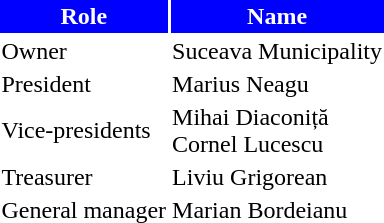<table class="toccolours">
<tr>
<th style="background:#0000ff;color:#FFFFFF;border:1px solid #0000FF">Role</th>
<th style="background:#0000ff;color:#FFFFFF;border:1px solid #0000FF">Name</th>
</tr>
<tr>
<td>Owner</td>
<td> Suceava Municipality</td>
</tr>
<tr>
<td>President</td>
<td> Marius Neagu</td>
</tr>
<tr>
<td>Vice-presidents</td>
<td> Mihai Diaconiță <br>  Cornel Lucescu</td>
</tr>
<tr>
<td>Treasurer</td>
<td> Liviu Grigorean</td>
</tr>
<tr>
<td>General manager</td>
<td> Marian Bordeianu</td>
</tr>
</table>
